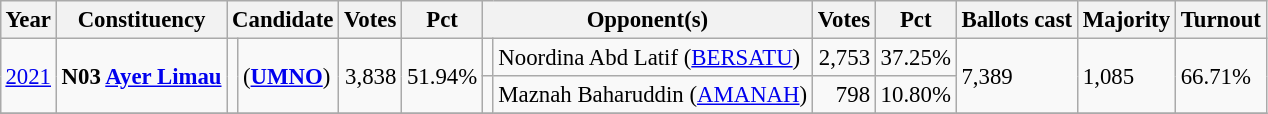<table class="wikitable" style="margin:0.5em ; font-size:95%">
<tr>
<th>Year</th>
<th>Constituency</th>
<th colspan=2>Candidate</th>
<th>Votes</th>
<th>Pct</th>
<th colspan=2>Opponent(s)</th>
<th>Votes</th>
<th>Pct</th>
<th>Ballots cast</th>
<th>Majority</th>
<th>Turnout</th>
</tr>
<tr>
<td rowspan="2"><a href='#'>2021</a></td>
<td rowspan="2"><strong>N03 <a href='#'>Ayer Limau</a></strong></td>
<td rowspan="2" ></td>
<td rowspan="2"> (<a href='#'><strong>UMNO</strong></a>)</td>
<td rowspan="2" align="right">3,838</td>
<td rowspan="2">51.94%</td>
<td bgcolor=></td>
<td>Noordina Abd Latif (<a href='#'>BERSATU</a>)</td>
<td align="right">2,753</td>
<td>37.25%</td>
<td rowspan="2">7,389</td>
<td rowspan="2">1,085</td>
<td rowspan="2">66.71%</td>
</tr>
<tr>
<td></td>
<td>Maznah Baharuddin (<a href='#'>AMANAH</a>)</td>
<td align="right">798</td>
<td>10.80%</td>
</tr>
<tr>
</tr>
</table>
